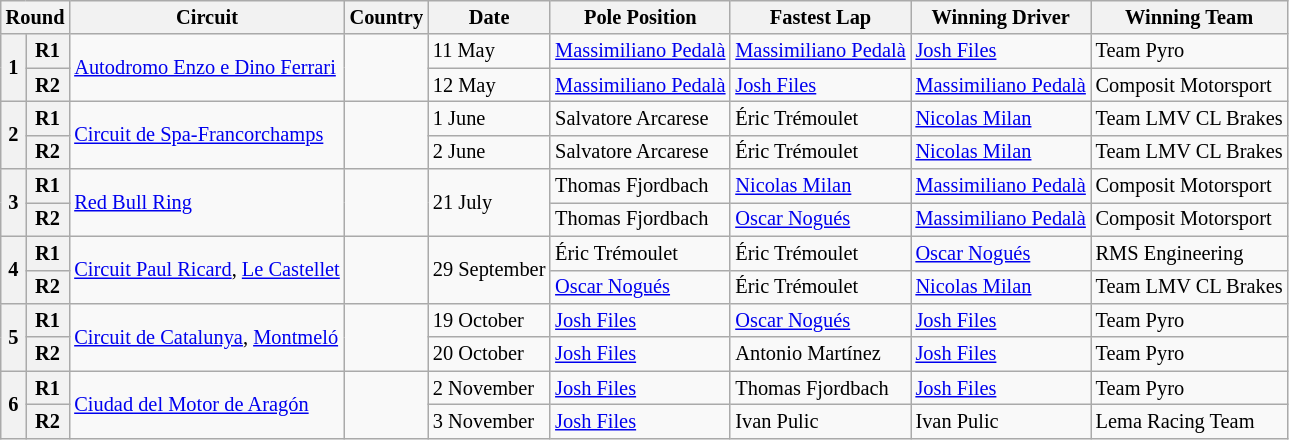<table class="wikitable" style="font-size: 85%">
<tr>
<th colspan=2>Round</th>
<th>Circuit</th>
<th>Country</th>
<th>Date</th>
<th>Pole Position</th>
<th>Fastest Lap</th>
<th>Winning Driver</th>
<th>Winning Team</th>
</tr>
<tr>
<th rowspan=2>1</th>
<th>R1</th>
<td rowspan=2><a href='#'>Autodromo Enzo e Dino Ferrari</a></td>
<td rowspan=2></td>
<td>11 May</td>
<td> <a href='#'>Massimiliano Pedalà</a></td>
<td> <a href='#'>Massimiliano Pedalà</a></td>
<td> <a href='#'>Josh Files</a></td>
<td> Team Pyro</td>
</tr>
<tr>
<th>R2</th>
<td>12 May</td>
<td> <a href='#'>Massimiliano Pedalà</a></td>
<td> <a href='#'>Josh Files</a></td>
<td> <a href='#'>Massimiliano Pedalà</a></td>
<td> Composit Motorsport</td>
</tr>
<tr>
<th rowspan=2>2</th>
<th>R1</th>
<td rowspan=2><a href='#'>Circuit de Spa-Francorchamps</a></td>
<td rowspan=2></td>
<td>1 June</td>
<td> Salvatore Arcarese</td>
<td> Éric Trémoulet</td>
<td> <a href='#'>Nicolas Milan</a></td>
<td> Team LMV CL Brakes</td>
</tr>
<tr>
<th>R2</th>
<td>2 June</td>
<td> Salvatore Arcarese</td>
<td> Éric Trémoulet</td>
<td> <a href='#'>Nicolas Milan</a></td>
<td> Team LMV CL Brakes</td>
</tr>
<tr>
<th rowspan=2>3</th>
<th>R1</th>
<td rowspan=2><a href='#'>Red Bull Ring</a></td>
<td rowspan=2></td>
<td rowspan=2>21 July</td>
<td> Thomas Fjordbach</td>
<td> <a href='#'>Nicolas Milan</a></td>
<td> <a href='#'>Massimiliano Pedalà</a></td>
<td> Composit Motorsport</td>
</tr>
<tr>
<th>R2</th>
<td> Thomas Fjordbach</td>
<td> <a href='#'>Oscar Nogués</a></td>
<td> <a href='#'>Massimiliano Pedalà</a></td>
<td> Composit Motorsport</td>
</tr>
<tr>
<th rowspan=2>4</th>
<th>R1</th>
<td rowspan=2><a href='#'>Circuit Paul Ricard</a>, <a href='#'>Le Castellet</a></td>
<td rowspan=2></td>
<td rowspan=2>29 September</td>
<td> Éric Trémoulet</td>
<td> Éric Trémoulet</td>
<td> <a href='#'>Oscar Nogués</a></td>
<td> RMS Engineering</td>
</tr>
<tr>
<th>R2</th>
<td> <a href='#'>Oscar Nogués</a></td>
<td> Éric Trémoulet</td>
<td> <a href='#'>Nicolas Milan</a></td>
<td> Team LMV CL Brakes</td>
</tr>
<tr>
<th rowspan=2>5</th>
<th>R1</th>
<td rowspan=2><a href='#'>Circuit de Catalunya</a>, <a href='#'>Montmeló</a></td>
<td rowspan=2></td>
<td>19 October</td>
<td> <a href='#'>Josh Files</a></td>
<td> <a href='#'>Oscar Nogués</a></td>
<td> <a href='#'>Josh Files</a></td>
<td> Team Pyro</td>
</tr>
<tr>
<th>R2</th>
<td>20 October</td>
<td> <a href='#'>Josh Files</a></td>
<td> Antonio Martínez</td>
<td> <a href='#'>Josh Files</a></td>
<td> Team Pyro</td>
</tr>
<tr>
<th rowspan=2>6</th>
<th>R1</th>
<td rowspan=2><a href='#'>Ciudad del Motor de Aragón</a></td>
<td rowspan=2></td>
<td>2 November</td>
<td> <a href='#'>Josh Files</a></td>
<td> Thomas Fjordbach</td>
<td> <a href='#'>Josh Files</a></td>
<td> Team Pyro</td>
</tr>
<tr>
<th>R2</th>
<td>3 November</td>
<td> <a href='#'>Josh Files</a></td>
<td> Ivan Pulic</td>
<td> Ivan Pulic</td>
<td> Lema Racing Team</td>
</tr>
</table>
